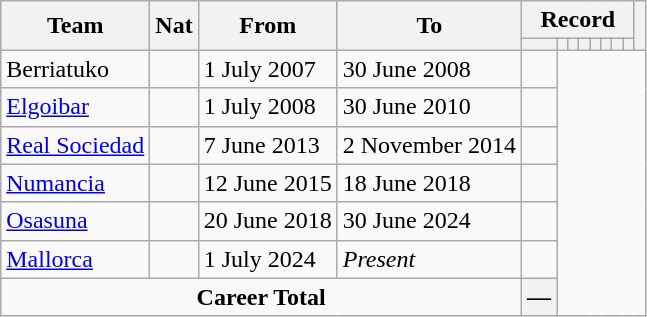<table class="wikitable" style="text-align: center">
<tr>
<th rowspan="2">Team</th>
<th rowspan="2">Nat</th>
<th rowspan="2">From</th>
<th rowspan="2">To</th>
<th colspan="8">Record</th>
<th rowspan=2></th>
</tr>
<tr>
<th></th>
<th></th>
<th></th>
<th></th>
<th></th>
<th></th>
<th></th>
<th></th>
</tr>
<tr>
<td align="left">Berriatuko</td>
<td></td>
<td align=left>1 July 2007</td>
<td align=left>30 June 2008<br></td>
<td></td>
</tr>
<tr>
<td align="left"><a href='#'>Elgoibar</a></td>
<td></td>
<td align=left>1 July 2008</td>
<td align=left>30 June 2010<br></td>
<td></td>
</tr>
<tr>
<td align="left"><a href='#'>Real Sociedad</a></td>
<td></td>
<td align=left>7 June 2013</td>
<td align=left>2 November 2014<br></td>
<td></td>
</tr>
<tr>
<td align="left"><a href='#'>Numancia</a></td>
<td></td>
<td align=left>12 June 2015</td>
<td align=left>18 June 2018<br></td>
<td></td>
</tr>
<tr>
<td align="left"><a href='#'>Osasuna</a></td>
<td></td>
<td align=left>20 June 2018</td>
<td align=left>30 June 2024<br></td>
<td></td>
</tr>
<tr>
<td align="left"><a href='#'>Mallorca</a></td>
<td></td>
<td align=left>1 July 2024</td>
<td align=left><em>Present</em><br></td>
<td></td>
</tr>
<tr>
<td colspan=4><strong>Career Total</strong><br></td>
<th>—</th>
</tr>
</table>
